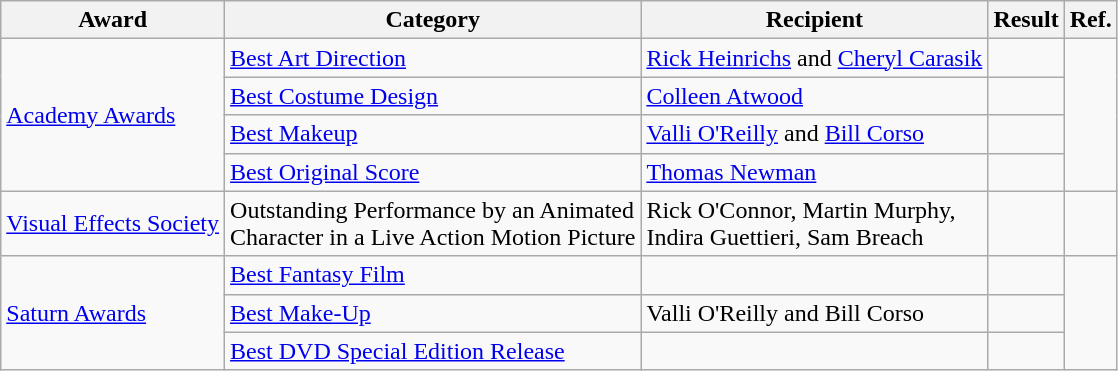<table class="wikitable plainrowheaders">
<tr>
<th scope="col">Award</th>
<th scope="col">Category</th>
<th scope="col">Recipient</th>
<th scope="col">Result</th>
<th scope="col">Ref.</th>
</tr>
<tr>
<td rowspan="4"><a href='#'>Academy Awards</a></td>
<td><a href='#'>Best Art Direction</a></td>
<td><a href='#'>Rick Heinrichs</a> and <a href='#'>Cheryl Carasik</a></td>
<td></td>
<td rowspan=4></td>
</tr>
<tr>
<td><a href='#'>Best Costume Design</a></td>
<td><a href='#'>Colleen Atwood</a></td>
<td></td>
</tr>
<tr>
<td><a href='#'>Best Makeup</a></td>
<td><a href='#'>Valli O'Reilly</a> and <a href='#'>Bill Corso</a></td>
<td></td>
</tr>
<tr>
<td><a href='#'>Best Original Score</a></td>
<td><a href='#'>Thomas Newman</a></td>
<td></td>
</tr>
<tr>
<td><a href='#'>Visual Effects Society</a></td>
<td>Outstanding Performance by an Animated<br> Character in a Live Action Motion Picture</td>
<td>Rick O'Connor, Martin Murphy,<br> Indira Guettieri, Sam Breach</td>
<td></td>
<td></td>
</tr>
<tr>
<td rowspan="3"><a href='#'>Saturn Awards</a></td>
<td><a href='#'>Best Fantasy Film</a></td>
<td></td>
<td></td>
<td rowspan=3></td>
</tr>
<tr>
<td><a href='#'>Best Make-Up</a></td>
<td>Valli O'Reilly and Bill Corso</td>
<td></td>
</tr>
<tr>
<td><a href='#'>Best DVD Special Edition Release</a></td>
<td></td>
<td></td>
</tr>
</table>
